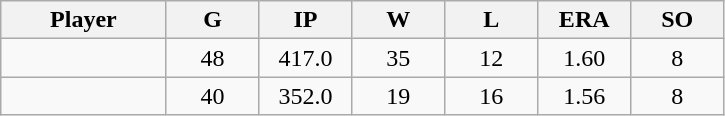<table class="wikitable sortable">
<tr>
<th bgcolor="#DDDDFF" width="16%">Player</th>
<th bgcolor="#DDDDFF" width="9%">G</th>
<th bgcolor="#DDDDFF" width="9%">IP</th>
<th bgcolor="#DDDDFF" width="9%">W</th>
<th bgcolor="#DDDDFF" width="9%">L</th>
<th bgcolor="#DDDDFF" width="9%">ERA</th>
<th bgcolor="#DDDDFF" width="9%">SO</th>
</tr>
<tr align="center">
<td></td>
<td>48</td>
<td>417.0</td>
<td>35</td>
<td>12</td>
<td>1.60</td>
<td>8</td>
</tr>
<tr align="center">
<td></td>
<td>40</td>
<td>352.0</td>
<td>19</td>
<td>16</td>
<td>1.56</td>
<td>8</td>
</tr>
</table>
